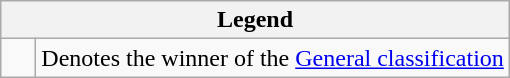<table class="wikitable">
<tr>
<th colspan=2>Legend</th>
</tr>
<tr>
<td>    </td>
<td>Denotes the winner of the <a href='#'>General classification</a></td>
</tr>
</table>
